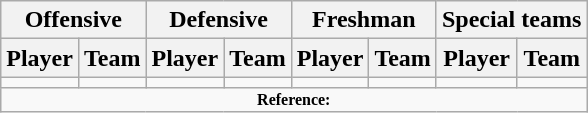<table class="wikitable" border="1">
<tr>
<th colspan="2">Offensive</th>
<th colspan="2">Defensive</th>
<th colspan="2">Freshman</th>
<th colspan="2">Special teams</th>
</tr>
<tr>
<th>Player</th>
<th>Team</th>
<th>Player</th>
<th>Team</th>
<th>Player</th>
<th>Team</th>
<th>Player</th>
<th>Team</th>
</tr>
<tr>
<td></td>
<td></td>
<td></td>
<td></td>
<td></td>
<td></td>
<td></td>
<td></td>
</tr>
<tr>
<td colspan="8" style="font-size: 8pt" align="center"><strong>Reference:</strong></td>
</tr>
</table>
